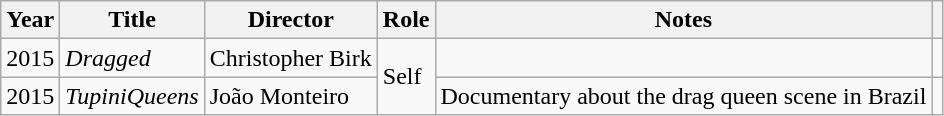<table class="wikitable">
<tr>
<th>Year</th>
<th>Title</th>
<th>Director</th>
<th>Role</th>
<th>Notes</th>
<th></th>
</tr>
<tr>
<td>2015</td>
<td><em>Dragged</em></td>
<td>Christopher Birk</td>
<td rowspan="2">Self</td>
<td></td>
<td></td>
</tr>
<tr>
<td>2015</td>
<td><em>TupiniQueens</em></td>
<td>João Monteiro</td>
<td>Documentary about the drag queen scene in Brazil</td>
<td></td>
</tr>
</table>
